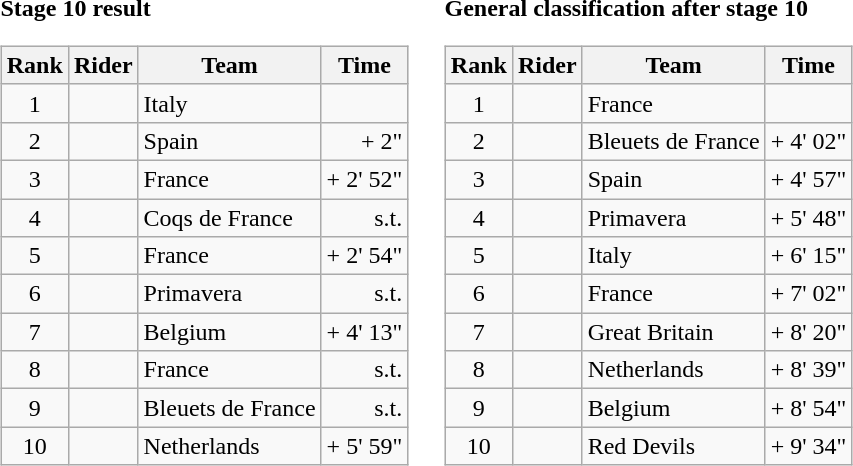<table>
<tr>
<td><strong>Stage 10 result</strong><br><table class="wikitable">
<tr>
<th scope="col">Rank</th>
<th scope="col">Rider</th>
<th scope="col">Team</th>
<th scope="col">Time</th>
</tr>
<tr>
<td style="text-align:center;">1</td>
<td></td>
<td>Italy</td>
<td style="text-align:right;"></td>
</tr>
<tr>
<td style="text-align:center;">2</td>
<td></td>
<td>Spain</td>
<td style="text-align:right;">+ 2"</td>
</tr>
<tr>
<td style="text-align:center;">3</td>
<td></td>
<td>France</td>
<td style="text-align:right;">+ 2' 52"</td>
</tr>
<tr>
<td style="text-align:center;">4</td>
<td></td>
<td>Coqs de France</td>
<td style="text-align:right;">s.t.</td>
</tr>
<tr>
<td style="text-align:center;">5</td>
<td></td>
<td>France</td>
<td style="text-align:right;">+ 2' 54"</td>
</tr>
<tr>
<td style="text-align:center;">6</td>
<td></td>
<td>Primavera</td>
<td style="text-align:right;">s.t.</td>
</tr>
<tr>
<td style="text-align:center;">7</td>
<td></td>
<td>Belgium</td>
<td style="text-align:right;">+ 4' 13"</td>
</tr>
<tr>
<td style="text-align:center;">8</td>
<td></td>
<td>France</td>
<td style="text-align:right;">s.t.</td>
</tr>
<tr>
<td style="text-align:center;">9</td>
<td></td>
<td>Bleuets de France</td>
<td style="text-align:right;">s.t.</td>
</tr>
<tr>
<td style="text-align:center;">10</td>
<td></td>
<td>Netherlands</td>
<td style="text-align:right;">+ 5' 59"</td>
</tr>
</table>
</td>
<td></td>
<td><strong>General classification after stage 10</strong><br><table class="wikitable">
<tr>
<th scope="col">Rank</th>
<th scope="col">Rider</th>
<th scope="col">Team</th>
<th scope="col">Time</th>
</tr>
<tr>
<td style="text-align:center;">1</td>
<td></td>
<td>France</td>
<td style="text-align:right;"></td>
</tr>
<tr>
<td style="text-align:center;">2</td>
<td></td>
<td>Bleuets de France</td>
<td style="text-align:right;">+ 4' 02"</td>
</tr>
<tr>
<td style="text-align:center;">3</td>
<td></td>
<td>Spain</td>
<td style="text-align:right;">+ 4' 57"</td>
</tr>
<tr>
<td style="text-align:center;">4</td>
<td></td>
<td>Primavera</td>
<td style="text-align:right;">+ 5' 48"</td>
</tr>
<tr>
<td style="text-align:center;">5</td>
<td></td>
<td>Italy</td>
<td style="text-align:right;">+ 6' 15"</td>
</tr>
<tr>
<td style="text-align:center;">6</td>
<td></td>
<td>France</td>
<td style="text-align:right;">+ 7' 02"</td>
</tr>
<tr>
<td style="text-align:center;">7</td>
<td></td>
<td>Great Britain</td>
<td style="text-align:right;">+ 8' 20"</td>
</tr>
<tr>
<td style="text-align:center;">8</td>
<td></td>
<td>Netherlands</td>
<td style="text-align:right;">+ 8' 39"</td>
</tr>
<tr>
<td style="text-align:center;">9</td>
<td></td>
<td>Belgium</td>
<td style="text-align:right;">+ 8' 54"</td>
</tr>
<tr>
<td style="text-align:center;">10</td>
<td></td>
<td>Red Devils</td>
<td style="text-align:right;">+ 9' 34"</td>
</tr>
</table>
</td>
</tr>
</table>
